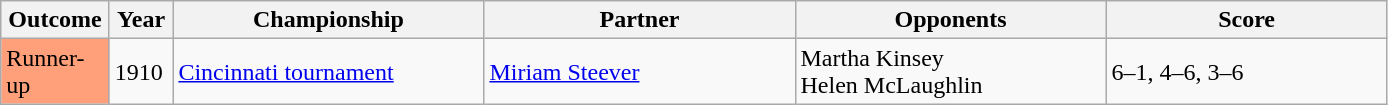<table class="sortable wikitable">
<tr>
<th style="width:65px">Outcome</th>
<th style="width:35px">Year</th>
<th style="width:200px">Championship</th>
<th style="width:200px">Partner</th>
<th style="width:200px">Opponents</th>
<th style="width:180px" class="unsortable">Score</th>
</tr>
<tr>
<td style="background:#ffa07a;">Runner-up</td>
<td>1910</td>
<td><a href='#'>Cincinnati tournament</a></td>
<td> <a href='#'>Miriam Steever</a></td>
<td>  Martha Kinsey<br>   Helen McLaughlin</td>
<td>6–1, 4–6, 3–6</td>
</tr>
</table>
